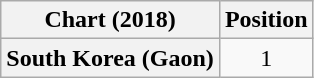<table class="wikitable plainrowheaders" style="text-align:center">
<tr>
<th scope="col">Chart (2018)</th>
<th scope="col">Position</th>
</tr>
<tr>
<th scope="row">South Korea (Gaon)</th>
<td>1</td>
</tr>
</table>
